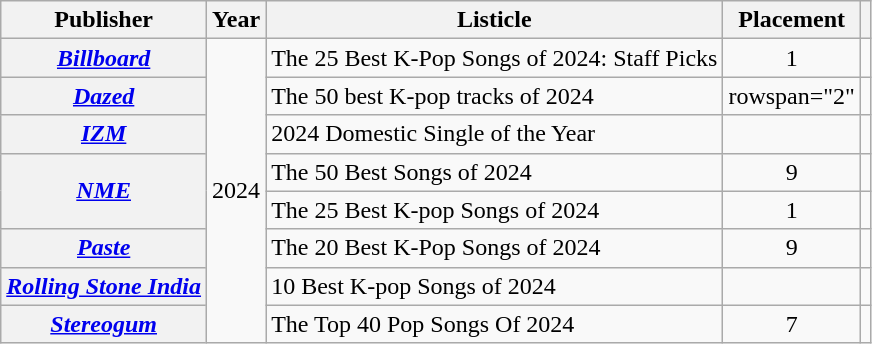<table class="wikitable plainrowheaders sortable" style="text-align:center">
<tr>
<th scope="col">Publisher</th>
<th scope="col">Year</th>
<th scope="col">Listicle</th>
<th scope="col">Placement</th>
<th scope="col" class="unsortable"></th>
</tr>
<tr>
<th scope="row"><em><a href='#'>Billboard</a></em></th>
<td rowspan="10">2024</td>
<td style="text-align:left">The 25 Best K-Pop Songs of 2024: Staff Picks</td>
<td>1</td>
<td></td>
</tr>
<tr>
<th scope="row"><em><a href='#'>Dazed</a></em></th>
<td style="text-align:left">The 50 best K-pop tracks of 2024</td>
<td>rowspan="2" </td>
<td></td>
</tr>
<tr>
<th scope="row"><em><a href='#'>IZM</a></em></th>
<td style="text-align:left">2024 Domestic Single of the Year</td>
<td></td>
</tr>
<tr>
<th scope="row" rowspan="2"><em><a href='#'>NME</a></em></th>
<td style="text-align:left">The 50 Best Songs of 2024</td>
<td>9</td>
<td></td>
</tr>
<tr>
<td style="text-align:left">The 25 Best K-pop Songs of 2024</td>
<td>1</td>
<td></td>
</tr>
<tr>
<th scope="row"><em><a href='#'>Paste</a></em></th>
<td style="text-align:left">The 20 Best K-Pop Songs of 2024</td>
<td>9</td>
<td></td>
</tr>
<tr>
<th scope="row"><em><a href='#'>Rolling Stone India</a></em></th>
<td style="text-align:left">10 Best K-pop Songs of 2024</td>
<td></td>
<td></td>
</tr>
<tr>
<th scope="row"><em><a href='#'>Stereogum</a></em></th>
<td style="text-align:left">The Top 40 Pop Songs Of 2024</td>
<td>7</td>
<td></td>
</tr>
</table>
